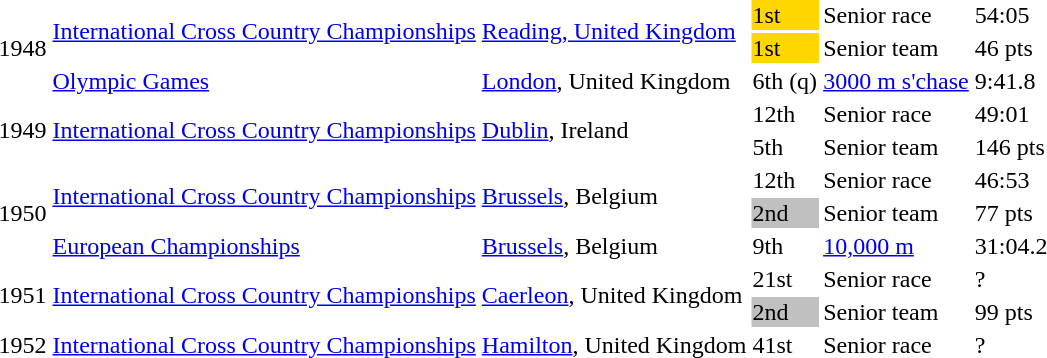<table>
<tr>
<td rowspan=3>1948</td>
<td rowspan=2><a href='#'>International Cross Country Championships</a></td>
<td rowspan=2><a href='#'>Reading, United Kingdom</a></td>
<td bgcolor=gold>1st</td>
<td>Senior race</td>
<td>54:05</td>
</tr>
<tr>
<td bgcolor=gold>1st</td>
<td>Senior team</td>
<td>46 pts</td>
</tr>
<tr>
<td><a href='#'>Olympic Games</a></td>
<td><a href='#'>London</a>, United Kingdom</td>
<td>6th (q)</td>
<td><a href='#'>3000 m s'chase</a></td>
<td>9:41.8</td>
</tr>
<tr>
<td rowspan=2>1949</td>
<td rowspan=2><a href='#'>International Cross Country Championships</a></td>
<td rowspan=2><a href='#'>Dublin</a>, Ireland</td>
<td>12th</td>
<td>Senior race</td>
<td>49:01</td>
</tr>
<tr>
<td>5th</td>
<td>Senior team</td>
<td>146 pts</td>
</tr>
<tr>
<td rowspan=3>1950</td>
<td rowspan=2><a href='#'>International Cross Country Championships</a></td>
<td rowspan=2><a href='#'>Brussels</a>, Belgium</td>
<td>12th</td>
<td>Senior race</td>
<td>46:53</td>
</tr>
<tr>
<td bgcolor=silver>2nd</td>
<td>Senior team</td>
<td>77 pts</td>
</tr>
<tr>
<td><a href='#'>European Championships</a></td>
<td><a href='#'>Brussels</a>, Belgium</td>
<td>9th</td>
<td><a href='#'>10,000 m</a></td>
<td>31:04.2</td>
</tr>
<tr>
<td rowspan=2>1951</td>
<td rowspan=2><a href='#'>International Cross Country Championships</a></td>
<td rowspan=2><a href='#'>Caerleon</a>, United Kingdom</td>
<td>21st</td>
<td>Senior race</td>
<td>?</td>
</tr>
<tr>
<td bgcolor=silver>2nd</td>
<td>Senior team</td>
<td>99 pts</td>
</tr>
<tr>
<td>1952</td>
<td><a href='#'>International Cross Country Championships</a></td>
<td><a href='#'>Hamilton</a>, United Kingdom</td>
<td>41st</td>
<td>Senior race</td>
<td>?</td>
</tr>
</table>
